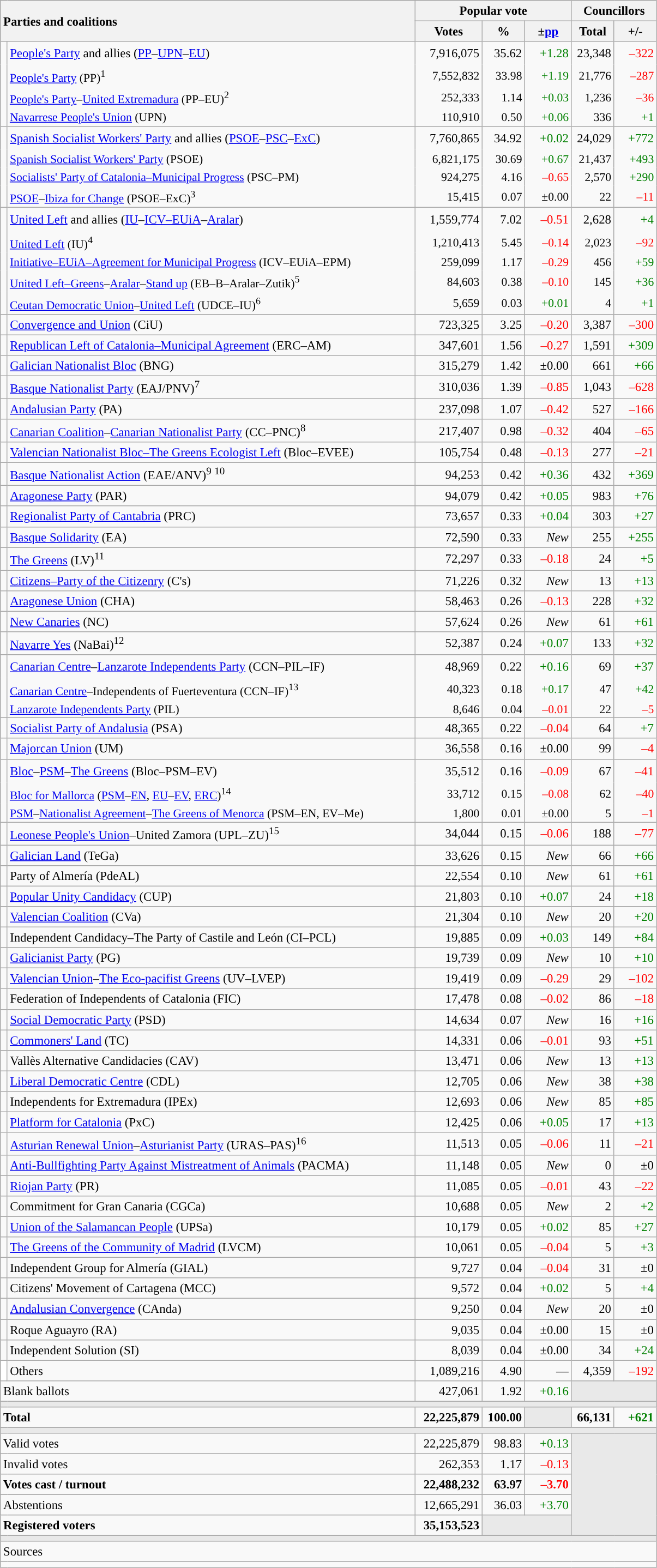<table class="wikitable" style="text-align:right; font-size:95%;">
<tr>
<th style="text-align:left;" rowspan="2" colspan="2" width="500">Parties and coalitions</th>
<th colspan="3">Popular vote</th>
<th colspan="2">Councillors</th>
</tr>
<tr>
<th width="75">Votes</th>
<th width="45">%</th>
<th width="45">±<a href='#'>pp</a></th>
<th width="45">Total</th>
<th width="45">+/-</th>
</tr>
<tr style="line-height:22px;">
<td width="1" rowspan="4"></td>
<td align="left"><a href='#'>People's Party</a> and allies (<a href='#'>PP</a>–<a href='#'>UPN</a>–<a href='#'>EU</a>)</td>
<td>7,916,075</td>
<td>35.62</td>
<td style="color:green;">+1.28</td>
<td>23,348</td>
<td style="color:red;">–322</td>
</tr>
<tr style="font-size:95%; border-bottom-style:hidden; border-top-style:hidden; line-height:16px;">
<td align="left"><span><a href='#'>People's Party</a> (PP)<sup>1</sup></span></td>
<td>7,552,832</td>
<td>33.98</td>
<td style="color:green;">+1.19</td>
<td>21,776</td>
<td style="color:red;">–287</td>
</tr>
<tr style="font-size:95%; border-bottom-style:hidden; line-height:16px;">
<td align="left"><span><a href='#'>People's Party</a>–<a href='#'>United Extremadura</a> (PP–EU)<sup>2</sup></span></td>
<td>252,333</td>
<td>1.14</td>
<td style="color:green;">+0.03</td>
<td>1,236</td>
<td style="color:red;">–36</td>
</tr>
<tr style="font-size:95%; line-height:16px;">
<td align="left"><span><a href='#'>Navarrese People's Union</a> (UPN)</span></td>
<td>110,910</td>
<td>0.50</td>
<td style="color:green;">+0.06</td>
<td>336</td>
<td style="color:green;">+1</td>
</tr>
<tr style="line-height:22px;">
<td rowspan="4" style="color:inherit;background:"></td>
<td align="left"><a href='#'>Spanish Socialist Workers' Party</a> and allies (<a href='#'>PSOE</a>–<a href='#'>PSC</a>–<a href='#'>ExC</a>)</td>
<td>7,760,865</td>
<td>34.92</td>
<td style="color:green;">+0.02</td>
<td>24,029</td>
<td style="color:green;">+772</td>
</tr>
<tr style="font-size:95%; border-bottom-style:hidden; border-top-style:hidden; line-height:16px;">
<td align="left"><span><a href='#'>Spanish Socialist Workers' Party</a> (PSOE)</span></td>
<td>6,821,175</td>
<td>30.69</td>
<td style="color:green;">+0.67</td>
<td>21,437</td>
<td style="color:green;">+493</td>
</tr>
<tr style="font-size:95%; border-bottom-style:hidden; line-height:16px;">
<td align="left"><span><a href='#'>Socialists' Party of Catalonia–Municipal Progress</a> (PSC–PM)</span></td>
<td>924,275</td>
<td>4.16</td>
<td style="color:red;">–0.65</td>
<td>2,570</td>
<td style="color:green;">+290</td>
</tr>
<tr style="font-size:95%; line-height:16px;">
<td align="left"><span><a href='#'>PSOE</a>–<a href='#'>Ibiza for Change</a> (PSOE–ExC)<sup>3</sup></span></td>
<td>15,415</td>
<td>0.07</td>
<td>±0.00</td>
<td>22</td>
<td style="color:red;">–11</td>
</tr>
<tr style="line-height:22px;">
<td rowspan="5" style="color:inherit;background:"></td>
<td align="left"><a href='#'>United Left</a> and allies (<a href='#'>IU</a>–<a href='#'>ICV–EUiA</a>–<a href='#'>Aralar</a>)</td>
<td>1,559,774</td>
<td>7.02</td>
<td style="color:red;">–0.51</td>
<td>2,628</td>
<td style="color:green;">+4</td>
</tr>
<tr style="font-size:95%; border-bottom-style:hidden; border-top-style:hidden; line-height:16px;">
<td align="left"><span><a href='#'>United Left</a> (IU)<sup>4</sup></span></td>
<td>1,210,413</td>
<td>5.45</td>
<td style="color:red;">–0.14</td>
<td>2,023</td>
<td style="color:red;">–92</td>
</tr>
<tr style="font-size:95%; border-bottom-style:hidden; line-height:16px;">
<td align="left"><span><a href='#'>Initiative–EUiA–Agreement for Municipal Progress</a> (ICV–EUiA–EPM)</span></td>
<td>259,099</td>
<td>1.17</td>
<td style="color:red;">–0.29</td>
<td>456</td>
<td style="color:green;">+59</td>
</tr>
<tr style="font-size:95%; border-bottom-style:hidden; line-height:16px;">
<td align="left"><span><a href='#'>United Left–Greens</a>–<a href='#'>Aralar</a>–<a href='#'>Stand up</a> (EB–B–Aralar–Zutik)<sup>5</sup></span></td>
<td>84,603</td>
<td>0.38</td>
<td style="color:red;">–0.10</td>
<td>145</td>
<td style="color:green;">+36</td>
</tr>
<tr style="font-size:95%; line-height:16px;">
<td align="left"><span><a href='#'>Ceutan Democratic Union</a>–<a href='#'>United Left</a> (UDCE–IU)<sup>6</sup></span></td>
<td>5,659</td>
<td>0.03</td>
<td style="color:green;">+0.01</td>
<td>4</td>
<td style="color:green;">+1</td>
</tr>
<tr>
<td style="color:inherit;background:"></td>
<td align="left"><a href='#'>Convergence and Union</a> (CiU)</td>
<td>723,325</td>
<td>3.25</td>
<td style="color:red;">–0.20</td>
<td>3,387</td>
<td style="color:red;">–300</td>
</tr>
<tr>
<td style="color:inherit;background:"></td>
<td align="left"><a href='#'>Republican Left of Catalonia–Municipal Agreement</a> (ERC–AM)</td>
<td>347,601</td>
<td>1.56</td>
<td style="color:red;">–0.27</td>
<td>1,591</td>
<td style="color:green;">+309</td>
</tr>
<tr>
<td style="color:inherit;background:"></td>
<td align="left"><a href='#'>Galician Nationalist Bloc</a> (BNG)</td>
<td>315,279</td>
<td>1.42</td>
<td>±0.00</td>
<td>661</td>
<td style="color:green;">+66</td>
</tr>
<tr>
<td style="color:inherit;background:"></td>
<td align="left"><a href='#'>Basque Nationalist Party</a> (EAJ/PNV)<sup>7</sup></td>
<td>310,036</td>
<td>1.39</td>
<td style="color:red;">–0.85</td>
<td>1,043</td>
<td style="color:red;">–628</td>
</tr>
<tr>
<td style="color:inherit;background:"></td>
<td align="left"><a href='#'>Andalusian Party</a> (PA)</td>
<td>237,098</td>
<td>1.07</td>
<td style="color:red;">–0.42</td>
<td>527</td>
<td style="color:red;">–166</td>
</tr>
<tr>
<td style="color:inherit;background:"></td>
<td align="left"><a href='#'>Canarian Coalition</a>–<a href='#'>Canarian Nationalist Party</a> (CC–PNC)<sup>8</sup></td>
<td>217,407</td>
<td>0.98</td>
<td style="color:red;">–0.32</td>
<td>404</td>
<td style="color:red;">–65</td>
</tr>
<tr>
<td style="color:inherit;background:"></td>
<td align="left"><a href='#'>Valencian Nationalist Bloc–The Greens Ecologist Left</a> (Bloc–EVEE)</td>
<td>105,754</td>
<td>0.48</td>
<td style="color:red;">–0.13</td>
<td>277</td>
<td style="color:red;">–21</td>
</tr>
<tr>
<td style="color:inherit;background:"></td>
<td align="left"><a href='#'>Basque Nationalist Action</a> (EAE/ANV)<sup>9</sup> <sup>10</sup></td>
<td>94,253</td>
<td>0.42</td>
<td style="color:green;">+0.36</td>
<td>432</td>
<td style="color:green;">+369</td>
</tr>
<tr>
<td style="color:inherit;background:"></td>
<td align="left"><a href='#'>Aragonese Party</a> (PAR)</td>
<td>94,079</td>
<td>0.42</td>
<td style="color:green;">+0.05</td>
<td>983</td>
<td style="color:green;">+76</td>
</tr>
<tr>
<td style="color:inherit;background:"></td>
<td align="left"><a href='#'>Regionalist Party of Cantabria</a> (PRC)</td>
<td>73,657</td>
<td>0.33</td>
<td style="color:green;">+0.04</td>
<td>303</td>
<td style="color:green;">+27</td>
</tr>
<tr>
<td style="color:inherit;background:"></td>
<td align="left"><a href='#'>Basque Solidarity</a> (EA)</td>
<td>72,590</td>
<td>0.33</td>
<td><em>New</em></td>
<td>255</td>
<td style="color:green;">+255</td>
</tr>
<tr>
<td style="color:inherit;background:"></td>
<td align="left"><a href='#'>The Greens</a> (LV)<sup>11</sup></td>
<td>72,297</td>
<td>0.33</td>
<td style="color:red;">–0.18</td>
<td>24</td>
<td style="color:green;">+5</td>
</tr>
<tr>
<td style="color:inherit;background:"></td>
<td align="left"><a href='#'>Citizens–Party of the Citizenry</a> (C's)</td>
<td>71,226</td>
<td>0.32</td>
<td><em>New</em></td>
<td>13</td>
<td style="color:green;">+13</td>
</tr>
<tr>
<td style="color:inherit;background:"></td>
<td align="left"><a href='#'>Aragonese Union</a> (CHA)</td>
<td>58,463</td>
<td>0.26</td>
<td style="color:red;">–0.13</td>
<td>228</td>
<td style="color:green;">+32</td>
</tr>
<tr>
<td style="color:inherit;background:"></td>
<td align="left"><a href='#'>New Canaries</a> (NC)</td>
<td>57,624</td>
<td>0.26</td>
<td><em>New</em></td>
<td>61</td>
<td style="color:green;">+61</td>
</tr>
<tr>
<td style="color:inherit;background:"></td>
<td align="left"><a href='#'>Navarre Yes</a> (NaBai)<sup>12</sup></td>
<td>52,387</td>
<td>0.24</td>
<td style="color:green;">+0.07</td>
<td>133</td>
<td style="color:green;">+32</td>
</tr>
<tr style="line-height:22px;">
<td rowspan="3" style="color:inherit;background:"></td>
<td align="left"><a href='#'>Canarian Centre</a>–<a href='#'>Lanzarote Independents Party</a> (CCN–PIL–IF)</td>
<td>48,969</td>
<td>0.22</td>
<td style="color:green;">+0.16</td>
<td>69</td>
<td style="color:green;">+37</td>
</tr>
<tr style="font-size:95%; border-bottom-style:hidden; border-top-style:hidden; line-height:16px;">
<td align="left"><span><a href='#'>Canarian Centre</a>–Independents of Fuerteventura (CCN–IF)<sup>13</sup></span></td>
<td>40,323</td>
<td>0.18</td>
<td style="color:green;">+0.17</td>
<td>47</td>
<td style="color:green;">+42</td>
</tr>
<tr style="font-size:95%; line-height:16px;">
<td align="left"><span><a href='#'>Lanzarote Independents Party</a> (PIL)</span></td>
<td>8,646</td>
<td>0.04</td>
<td style="color:red;">–0.01</td>
<td>22</td>
<td style="color:red;">–5</td>
</tr>
<tr>
<td style="color:inherit;background:"></td>
<td align="left"><a href='#'>Socialist Party of Andalusia</a> (PSA)</td>
<td>48,365</td>
<td>0.22</td>
<td width="50" style="color:red;">–0.04</td>
<td>64</td>
<td style="color:green;">+7</td>
</tr>
<tr>
<td style="color:inherit;background:"></td>
<td align="left"><a href='#'>Majorcan Union</a> (UM)</td>
<td>36,558</td>
<td>0.16</td>
<td>±0.00</td>
<td>99</td>
<td style="color:red;">–4</td>
</tr>
<tr style="line-height:22px;">
<td rowspan="3" style="color:inherit;background:"></td>
<td align="left"><a href='#'>Bloc</a>–<a href='#'>PSM</a>–<a href='#'>The Greens</a> (Bloc–PSM–EV)</td>
<td>35,512</td>
<td>0.16</td>
<td style="color:red;">–0.09</td>
<td>67</td>
<td style="color:red;">–41</td>
</tr>
<tr style="font-size:95%; border-bottom-style:hidden; border-top-style:hidden; line-height:16px;">
<td align="left"><span><a href='#'>Bloc for Mallorca</a> (<a href='#'>PSM</a>–<a href='#'>EN</a>, <a href='#'>EU</a>–<a href='#'>EV</a>, <a href='#'>ERC</a>)<sup>14</sup></span></td>
<td>33,712</td>
<td>0.15</td>
<td style="color:red;">–0.08</td>
<td>62</td>
<td style="color:red;">–40</td>
</tr>
<tr style="font-size:95%; line-height:16px;">
<td align="left"><span><a href='#'>PSM</a>–<a href='#'>Nationalist Agreement</a>–<a href='#'>The Greens of Menorca</a> (PSM–EN, EV–Me)</span></td>
<td>1,800</td>
<td>0.01</td>
<td>±0.00</td>
<td>5</td>
<td style="color:red;">–1</td>
</tr>
<tr>
<td style="color:inherit;background:"></td>
<td align="left"><a href='#'>Leonese People's Union</a>–United Zamora (UPL–ZU)<sup>15</sup></td>
<td>34,044</td>
<td>0.15</td>
<td width="50" style="color:red;">–0.06</td>
<td>188</td>
<td style="color:red;">–77</td>
</tr>
<tr>
<td style="color:inherit;background:"></td>
<td align="left"><a href='#'>Galician Land</a> (TeGa)</td>
<td>33,626</td>
<td>0.15</td>
<td><em>New</em></td>
<td>66</td>
<td style="color:green;">+66</td>
</tr>
<tr>
<td style="color:inherit;background:"></td>
<td align="left">Party of Almería (PdeAL)</td>
<td>22,554</td>
<td>0.10</td>
<td><em>New</em></td>
<td>61</td>
<td style="color:green;">+61</td>
</tr>
<tr>
<td style="color:inherit;background:"></td>
<td align="left"><a href='#'>Popular Unity Candidacy</a> (CUP)</td>
<td>21,803</td>
<td>0.10</td>
<td style="color:green;">+0.07</td>
<td>24</td>
<td style="color:green;">+18</td>
</tr>
<tr>
<td style="color:inherit;background:"></td>
<td align="left"><a href='#'>Valencian Coalition</a> (CVa)</td>
<td>21,304</td>
<td>0.10</td>
<td><em>New</em></td>
<td>20</td>
<td style="color:green;">+20</td>
</tr>
<tr>
<td style="color:inherit;background:"></td>
<td align="left">Independent Candidacy–The Party of Castile and León (CI–PCL)</td>
<td>19,885</td>
<td>0.09</td>
<td style="color:green;">+0.03</td>
<td>149</td>
<td style="color:green;">+84</td>
</tr>
<tr>
<td style="color:inherit;background:"></td>
<td align="left"><a href='#'>Galicianist Party</a> (PG)</td>
<td>19,739</td>
<td>0.09</td>
<td><em>New</em></td>
<td>10</td>
<td style="color:green;">+10</td>
</tr>
<tr>
<td style="color:inherit;background:"></td>
<td align="left"><a href='#'>Valencian Union</a>–<a href='#'>The Eco-pacifist Greens</a> (UV–LVEP)</td>
<td>19,419</td>
<td>0.09</td>
<td style="color:red;">–0.29</td>
<td>29</td>
<td style="color:red;">–102</td>
</tr>
<tr>
<td style="color:inherit;background:"></td>
<td align="left">Federation of Independents of Catalonia (FIC)</td>
<td>17,478</td>
<td>0.08</td>
<td style="color:red;">–0.02</td>
<td>86</td>
<td style="color:red;">–18</td>
</tr>
<tr>
<td style="color:inherit;background:"></td>
<td align="left"><a href='#'>Social Democratic Party</a> (PSD)</td>
<td>14,634</td>
<td>0.07</td>
<td><em>New</em></td>
<td>16</td>
<td style="color:green;">+16</td>
</tr>
<tr>
<td style="color:inherit;background:"></td>
<td align="left"><a href='#'>Commoners' Land</a> (TC)</td>
<td>14,331</td>
<td>0.06</td>
<td style="color:red;">–0.01</td>
<td>93</td>
<td style="color:green;">+51</td>
</tr>
<tr>
<td style="color:inherit;background:"></td>
<td align="left">Vallès Alternative Candidacies (CAV)</td>
<td>13,471</td>
<td>0.06</td>
<td><em>New</em></td>
<td>13</td>
<td style="color:green;">+13</td>
</tr>
<tr>
<td style="color:inherit;background:"></td>
<td align="left"><a href='#'>Liberal Democratic Centre</a> (CDL)</td>
<td>12,705</td>
<td>0.06</td>
<td><em>New</em></td>
<td>38</td>
<td style="color:green;">+38</td>
</tr>
<tr>
<td style="color:inherit;background:"></td>
<td align="left">Independents for Extremadura (IPEx)</td>
<td>12,693</td>
<td>0.06</td>
<td><em>New</em></td>
<td>85</td>
<td style="color:green;">+85</td>
</tr>
<tr>
<td style="color:inherit;background:"></td>
<td align="left"><a href='#'>Platform for Catalonia</a> (PxC)</td>
<td>12,425</td>
<td>0.06</td>
<td style="color:green;">+0.05</td>
<td>17</td>
<td style="color:green;">+13</td>
</tr>
<tr>
<td style="color:inherit;background:"></td>
<td align="left"><a href='#'>Asturian Renewal Union</a>–<a href='#'>Asturianist Party</a> (URAS–PAS)<sup>16</sup></td>
<td>11,513</td>
<td>0.05</td>
<td style="color:red;">–0.06</td>
<td>11</td>
<td style="color:red;">–21</td>
</tr>
<tr>
<td style="color:inherit;background:"></td>
<td align="left"><a href='#'>Anti-Bullfighting Party Against Mistreatment of Animals</a> (PACMA)</td>
<td>11,148</td>
<td>0.05</td>
<td><em>New</em></td>
<td>0</td>
<td>±0</td>
</tr>
<tr>
<td style="color:inherit;background:"></td>
<td align="left"><a href='#'>Riojan Party</a> (PR)</td>
<td>11,085</td>
<td>0.05</td>
<td style="color:red;">–0.01</td>
<td>43</td>
<td style="color:red;">–22</td>
</tr>
<tr>
<td style="color:inherit;background:"></td>
<td align="left">Commitment for Gran Canaria (CGCa)</td>
<td>10,688</td>
<td>0.05</td>
<td><em>New</em></td>
<td>2</td>
<td style="color:green;">+2</td>
</tr>
<tr>
<td style="color:inherit;background:"></td>
<td align="left"><a href='#'>Union of the Salamancan People</a> (UPSa)</td>
<td>10,179</td>
<td>0.05</td>
<td style="color:green;">+0.02</td>
<td>85</td>
<td style="color:green;">+27</td>
</tr>
<tr>
<td style="color:inherit;background:"></td>
<td align="left"><a href='#'>The Greens of the Community of Madrid</a> (LVCM)</td>
<td>10,061</td>
<td>0.05</td>
<td style="color:red;">–0.04</td>
<td>5</td>
<td style="color:green;">+3</td>
</tr>
<tr>
<td style="color:inherit;background:"></td>
<td align="left">Independent Group for Almería (GIAL)</td>
<td>9,727</td>
<td>0.04</td>
<td style="color:red;">–0.04</td>
<td>31</td>
<td>±0</td>
</tr>
<tr>
<td style="color:inherit;background:"></td>
<td align="left">Citizens' Movement of Cartagena (MCC)</td>
<td>9,572</td>
<td>0.04</td>
<td style="color:green;">+0.02</td>
<td>5</td>
<td style="color:green;">+4</td>
</tr>
<tr>
<td style="color:inherit;background:"></td>
<td align="left"><a href='#'>Andalusian Convergence</a> (CAnda)</td>
<td>9,250</td>
<td>0.04</td>
<td><em>New</em></td>
<td>20</td>
<td>±0</td>
</tr>
<tr>
<td style="color:inherit;background:"></td>
<td align="left">Roque Aguayro (RA)</td>
<td>9,035</td>
<td>0.04</td>
<td>±0.00</td>
<td>15</td>
<td>±0</td>
</tr>
<tr>
<td style="color:inherit;background:"></td>
<td align="left">Independent Solution (SI)</td>
<td>8,039</td>
<td>0.04</td>
<td>±0.00</td>
<td>34</td>
<td style="color:green;">+24</td>
</tr>
<tr>
<td bgcolor="white"></td>
<td align="left">Others</td>
<td>1,089,216</td>
<td>4.90</td>
<td>—</td>
<td>4,359</td>
<td style="color:red;">–192</td>
</tr>
<tr>
<td align="left" colspan="2">Blank ballots</td>
<td>427,061</td>
<td>1.92</td>
<td style="color:green;">+0.16</td>
<td bgcolor="#E9E9E9" colspan="2"></td>
</tr>
<tr>
<td colspan="7" bgcolor="#E9E9E9"></td>
</tr>
<tr style="font-weight:bold;">
<td align="left" colspan="2">Total</td>
<td>22,225,879</td>
<td>100.00</td>
<td bgcolor="#E9E9E9"></td>
<td>66,131</td>
<td style="color:green;">+621</td>
</tr>
<tr>
<td colspan="7" bgcolor="#E9E9E9"></td>
</tr>
<tr>
<td align="left" colspan="2">Valid votes</td>
<td>22,225,879</td>
<td>98.83</td>
<td style="color:green;">+0.13</td>
<td bgcolor="#E9E9E9" colspan="2" rowspan="5"></td>
</tr>
<tr>
<td align="left" colspan="2">Invalid votes</td>
<td>262,353</td>
<td>1.17</td>
<td style="color:red;">–0.13</td>
</tr>
<tr style="font-weight:bold;">
<td align="left" colspan="2">Votes cast / turnout</td>
<td>22,488,232</td>
<td>63.97</td>
<td style="color:red;">–3.70</td>
</tr>
<tr>
<td align="left" colspan="2">Abstentions</td>
<td>12,665,291</td>
<td>36.03</td>
<td style="color:green;">+3.70</td>
</tr>
<tr style="font-weight:bold;">
<td align="left" colspan="2">Registered voters</td>
<td>35,153,523</td>
<td bgcolor="#E9E9E9" colspan="2"></td>
</tr>
<tr>
<td colspan="7" bgcolor="#E9E9E9"></td>
</tr>
<tr>
<td align="left" colspan="7">Sources</td>
</tr>
<tr>
<td colspan="7" style="text-align:left; font-size:95%; max-width:790px;"></td>
</tr>
</table>
